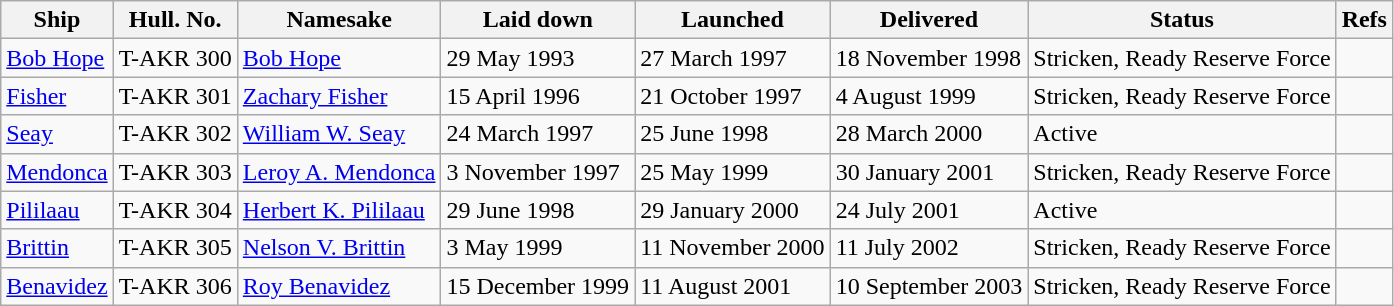<table class="wikitable sortable">
<tr>
<th>Ship</th>
<th>Hull. No.</th>
<th>Namesake</th>
<th>Laid down</th>
<th>Launched</th>
<th>Delivered</th>
<th>Status</th>
<th>Refs</th>
</tr>
<tr>
<td><a href='#'>Bob Hope</a></td>
<td>T-AKR 300</td>
<td><a href='#'>Bob Hope</a></td>
<td>29 May 1993</td>
<td>27 March 1997</td>
<td>18 November 1998</td>
<td>Stricken, Ready Reserve Force</td>
<td></td>
</tr>
<tr>
<td><a href='#'>Fisher</a></td>
<td>T-AKR 301</td>
<td><a href='#'>Zachary Fisher</a></td>
<td>15 April 1996</td>
<td>21 October 1997</td>
<td>4 August 1999</td>
<td>Stricken, Ready Reserve Force</td>
<td></td>
</tr>
<tr>
<td><a href='#'>Seay</a></td>
<td>T-AKR 302</td>
<td><a href='#'>William W. Seay</a></td>
<td>24 March 1997</td>
<td>25 June 1998</td>
<td>28 March 2000</td>
<td>Active</td>
<td></td>
</tr>
<tr>
<td><a href='#'>Mendonca</a></td>
<td>T-AKR 303</td>
<td><a href='#'>Leroy A. Mendonca</a></td>
<td>3 November 1997</td>
<td>25 May 1999</td>
<td>30 January 2001</td>
<td>Stricken, Ready Reserve Force</td>
<td></td>
</tr>
<tr>
<td><a href='#'>Pililaau</a></td>
<td>T-AKR 304</td>
<td><a href='#'>Herbert K. Pililaau</a></td>
<td>29 June 1998</td>
<td>29 January 2000</td>
<td>24 July 2001</td>
<td>Active</td>
<td></td>
</tr>
<tr>
<td><a href='#'>Brittin</a></td>
<td>T-AKR 305</td>
<td><a href='#'>Nelson V. Brittin</a></td>
<td>3 May 1999</td>
<td>11 November 2000</td>
<td>11 July 2002</td>
<td>Stricken, Ready Reserve Force</td>
<td></td>
</tr>
<tr>
<td><a href='#'>Benavidez</a></td>
<td>T-AKR 306</td>
<td><a href='#'>Roy Benavidez</a></td>
<td>15 December 1999</td>
<td>11 August 2001</td>
<td>10 September 2003</td>
<td>Stricken, Ready Reserve Force</td>
<td></td>
</tr>
</table>
